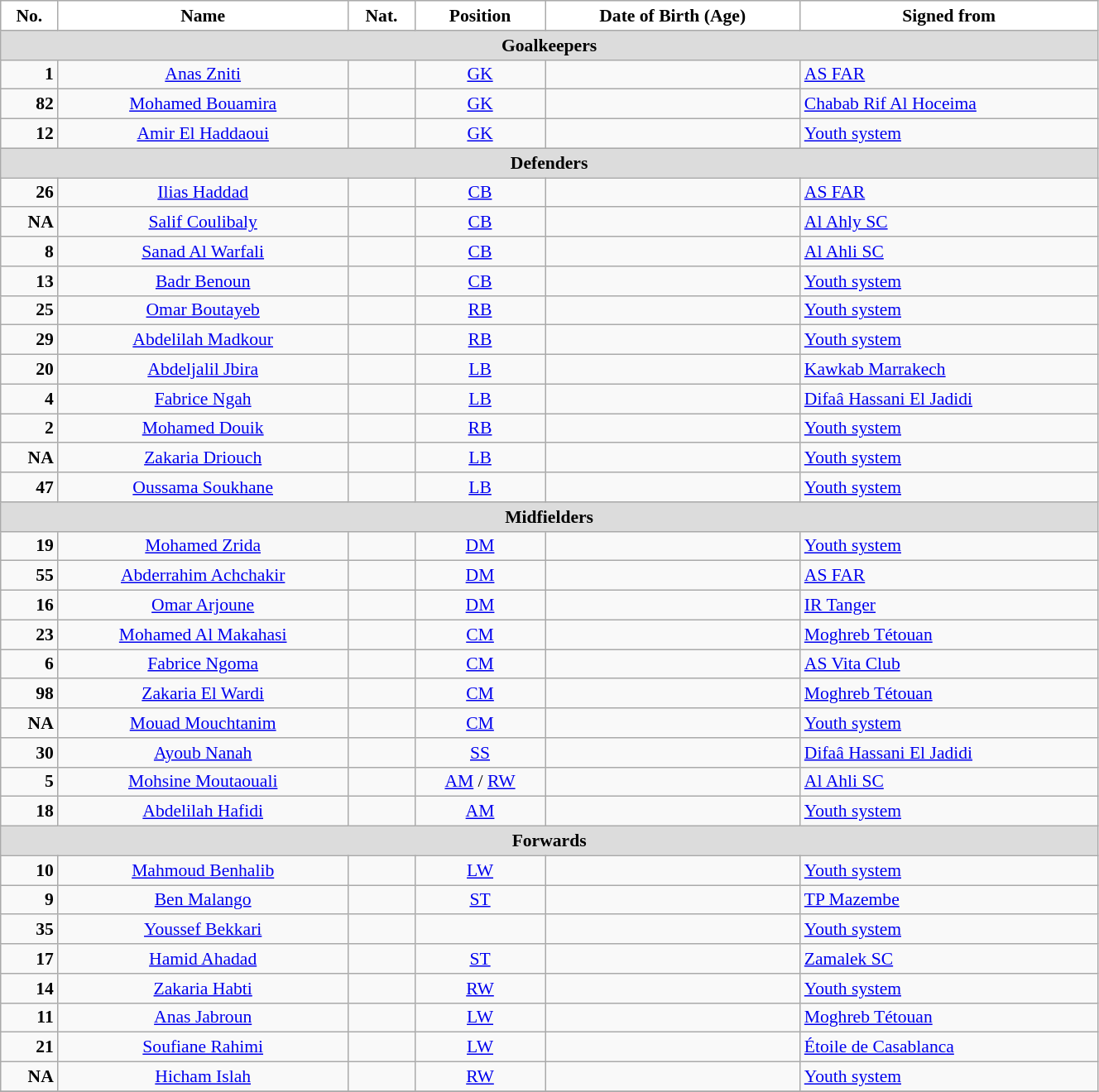<table class="wikitable" style="text-align:center; font-size:90%; width:70%">
<tr>
<th style="background:white; color:black; text-align:center;">No.</th>
<th style="background:white; color:black; text-align:center;">Name</th>
<th style="background:white; color:black; text-align:center;">Nat.</th>
<th style="background:white; color:black; text-align:center;">Position</th>
<th style="background:white; color:black; text-align:center;">Date of Birth (Age)</th>
<th style="background:white; color:black; text-align:center;">Signed from</th>
</tr>
<tr>
<th colspan=10 style="background:#DCDCDC; text-align:center;">Goalkeepers</th>
</tr>
<tr>
<td style="text-align:right"><strong>1</strong></td>
<td><a href='#'>Anas Zniti</a></td>
<td></td>
<td><a href='#'>GK</a></td>
<td></td>
<td style="text-align:left"> <a href='#'>AS FAR</a></td>
</tr>
<tr>
<td style="text-align:right"><strong>82</strong></td>
<td><a href='#'>Mohamed Bouamira</a></td>
<td></td>
<td><a href='#'>GK</a></td>
<td></td>
<td style="text-align:left"> <a href='#'>Chabab Rif Al Hoceima</a></td>
</tr>
<tr>
<td style="text-align:right"><strong>12</strong></td>
<td><a href='#'>Amir El Haddaoui</a></td>
<td></td>
<td><a href='#'>GK</a></td>
<td></td>
<td style="text-align:left"> <a href='#'>Youth system</a></td>
</tr>
<tr>
<th colspan=10 style="background:#DCDCDC; text-align:center;">Defenders</th>
</tr>
<tr>
<td style="text-align:right"><strong>26</strong></td>
<td><a href='#'>Ilias Haddad</a></td>
<td></td>
<td><a href='#'>CB</a></td>
<td></td>
<td style="text-align:left"> <a href='#'>AS FAR</a></td>
</tr>
<tr>
<td style="text-align:right"><strong>NA</strong></td>
<td><a href='#'>Salif Coulibaly</a></td>
<td></td>
<td><a href='#'>CB</a></td>
<td></td>
<td style="text-align:left"> <a href='#'>Al Ahly SC</a></td>
</tr>
<tr>
<td style="text-align:right"><strong>8</strong></td>
<td><a href='#'>Sanad Al Warfali</a></td>
<td></td>
<td><a href='#'>CB</a></td>
<td></td>
<td style="text-align:left"> <a href='#'>Al Ahli SC</a></td>
</tr>
<tr>
<td style="text-align:right"><strong>13</strong></td>
<td><a href='#'>Badr Benoun</a></td>
<td></td>
<td><a href='#'>CB</a></td>
<td></td>
<td style="text-align:left"> <a href='#'>Youth system</a></td>
</tr>
<tr>
<td style="text-align:right"><strong>25</strong></td>
<td><a href='#'>Omar Boutayeb</a></td>
<td></td>
<td><a href='#'>RB</a></td>
<td></td>
<td style="text-align:left"> <a href='#'>Youth system</a></td>
</tr>
<tr>
<td style="text-align:right"><strong>29</strong></td>
<td><a href='#'>Abdelilah Madkour</a></td>
<td></td>
<td><a href='#'>RB</a></td>
<td></td>
<td style="text-align:left"> <a href='#'>Youth system</a></td>
</tr>
<tr>
<td style="text-align:right"><strong>20</strong></td>
<td><a href='#'>Abdeljalil Jbira</a></td>
<td></td>
<td><a href='#'>LB</a></td>
<td></td>
<td style="text-align:left"> <a href='#'>Kawkab Marrakech</a></td>
</tr>
<tr>
<td style="text-align:right"><strong>4</strong></td>
<td><a href='#'>Fabrice Ngah</a></td>
<td></td>
<td><a href='#'>LB</a></td>
<td></td>
<td style="text-align:left"> <a href='#'>Difaâ Hassani El Jadidi</a></td>
</tr>
<tr>
<td style="text-align:right"><strong>2</strong></td>
<td><a href='#'>Mohamed Douik</a></td>
<td></td>
<td><a href='#'>RB</a></td>
<td></td>
<td style="text-align:left"> <a href='#'>Youth system</a></td>
</tr>
<tr>
<td style="text-align:right"><strong>NA</strong></td>
<td><a href='#'>Zakaria Driouch</a></td>
<td></td>
<td><a href='#'>LB</a></td>
<td></td>
<td style="text-align:left"> <a href='#'>Youth system</a></td>
</tr>
<tr>
<td style="text-align:right"><strong>47</strong></td>
<td><a href='#'>Oussama Soukhane</a></td>
<td></td>
<td><a href='#'>LB</a></td>
<td></td>
<td style="text-align:left"> <a href='#'>Youth system</a></td>
</tr>
<tr>
<th colspan=10 style="background:#DCDCDC; text-align:center;">Midfielders</th>
</tr>
<tr>
<td style="text-align:right"><strong>19</strong></td>
<td><a href='#'>Mohamed Zrida</a></td>
<td></td>
<td><a href='#'>DM</a></td>
<td></td>
<td style="text-align:left"> <a href='#'>Youth system</a></td>
</tr>
<tr>
<td style="text-align:right"><strong>55</strong></td>
<td><a href='#'>Abderrahim Achchakir</a></td>
<td></td>
<td><a href='#'>DM</a></td>
<td></td>
<td style="text-align:left"> <a href='#'>AS FAR</a></td>
</tr>
<tr>
<td style="text-align:right"><strong>16</strong></td>
<td><a href='#'>Omar Arjoune</a></td>
<td></td>
<td><a href='#'>DM</a></td>
<td></td>
<td style="text-align:left"> <a href='#'>IR Tanger</a></td>
</tr>
<tr>
<td style="text-align:right"><strong>23</strong></td>
<td><a href='#'>Mohamed Al Makahasi</a></td>
<td></td>
<td><a href='#'>CM</a></td>
<td></td>
<td style="text-align:left"> <a href='#'>Moghreb Tétouan</a></td>
</tr>
<tr>
<td style="text-align:right"><strong>6</strong></td>
<td><a href='#'>Fabrice Ngoma</a></td>
<td></td>
<td><a href='#'>CM</a></td>
<td></td>
<td style="text-align:left"> <a href='#'>AS Vita Club</a></td>
</tr>
<tr>
<td style="text-align:right"><strong>98</strong></td>
<td><a href='#'>Zakaria El Wardi</a></td>
<td></td>
<td><a href='#'>CM</a></td>
<td></td>
<td style="text-align:left"> <a href='#'>Moghreb Tétouan</a></td>
</tr>
<tr>
<td style="text-align:right"><strong>NA</strong></td>
<td><a href='#'>Mouad Mouchtanim</a></td>
<td></td>
<td><a href='#'>CM</a></td>
<td></td>
<td style="text-align:left"> <a href='#'>Youth system</a></td>
</tr>
<tr>
<td style="text-align:right"><strong>30</strong></td>
<td><a href='#'>Ayoub Nanah</a></td>
<td></td>
<td><a href='#'>SS</a></td>
<td></td>
<td style="text-align:left"> <a href='#'>Difaâ Hassani El Jadidi</a></td>
</tr>
<tr>
<td style="text-align:right"><strong>5</strong></td>
<td><a href='#'>Mohsine Moutaouali</a></td>
<td></td>
<td><a href='#'>AM</a> / <a href='#'>RW</a></td>
<td></td>
<td style="text-align:left"> <a href='#'>Al Ahli SC</a></td>
</tr>
<tr>
<td style="text-align:right"><strong>18</strong></td>
<td><a href='#'>Abdelilah Hafidi</a></td>
<td></td>
<td><a href='#'>AM</a></td>
<td></td>
<td style="text-align:left"> <a href='#'>Youth system</a></td>
</tr>
<tr>
<th colspan=10 style="background:#DCDCDC; text-align:center;">Forwards</th>
</tr>
<tr>
<td style="text-align:right"><strong>10</strong></td>
<td><a href='#'>Mahmoud Benhalib</a></td>
<td></td>
<td><a href='#'>LW</a></td>
<td></td>
<td style="text-align:left"> <a href='#'>Youth system</a></td>
</tr>
<tr>
<td style="text-align:right"><strong>9</strong></td>
<td><a href='#'>Ben Malango</a></td>
<td></td>
<td><a href='#'>ST</a></td>
<td></td>
<td style="text-align:left"> <a href='#'>TP Mazembe</a></td>
</tr>
<tr>
<td style="text-align:right"><strong>35</strong></td>
<td><a href='#'>Youssef Bekkari</a></td>
<td></td>
<td></td>
<td></td>
<td style="text-align:left"> <a href='#'>Youth system</a></td>
</tr>
<tr>
<td style="text-align:right"><strong>17</strong></td>
<td><a href='#'>Hamid Ahadad</a></td>
<td></td>
<td><a href='#'>ST</a></td>
<td></td>
<td style="text-align:left"> <a href='#'>Zamalek SC</a></td>
</tr>
<tr>
<td style="text-align:right"><strong>14</strong></td>
<td><a href='#'>Zakaria Habti</a></td>
<td></td>
<td><a href='#'>RW</a></td>
<td></td>
<td style="text-align:left"> <a href='#'>Youth system</a></td>
</tr>
<tr>
<td style="text-align:right"><strong>11</strong></td>
<td><a href='#'>Anas Jabroun</a></td>
<td></td>
<td><a href='#'>LW</a></td>
<td></td>
<td style="text-align:left"> <a href='#'>Moghreb Tétouan</a></td>
</tr>
<tr>
<td style="text-align:right"><strong>21</strong></td>
<td><a href='#'>Soufiane Rahimi</a></td>
<td></td>
<td><a href='#'>LW</a></td>
<td></td>
<td style="text-align:left"> <a href='#'>Étoile de Casablanca</a></td>
</tr>
<tr>
<td style="text-align:right"><strong>NA</strong></td>
<td><a href='#'>Hicham Islah</a></td>
<td></td>
<td><a href='#'>RW</a></td>
<td></td>
<td style="text-align:left"> <a href='#'>Youth system</a></td>
</tr>
<tr>
</tr>
</table>
